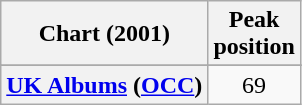<table class="wikitable sortable plainrowheaders">
<tr>
<th scope="col">Chart (2001)</th>
<th scope="col">Peak<br>position</th>
</tr>
<tr>
</tr>
<tr>
</tr>
<tr>
</tr>
<tr>
</tr>
<tr>
<th scope="row"><a href='#'>UK Albums</a> (<a href='#'>OCC</a>)</th>
<td align="center">69</td>
</tr>
</table>
